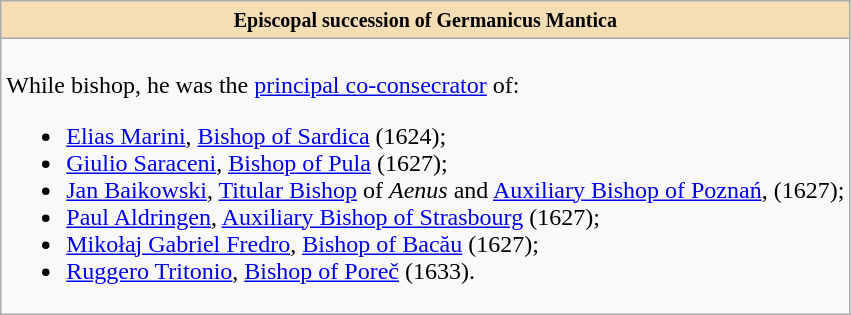<table role="presentation" class="wikitable mw-collapsible mw-collapsed"|>
<tr>
<th style="background:#F5DEB3"><small>Episcopal succession of Germanicus Mantica</small></th>
</tr>
<tr>
<td><br>While bishop, he was the <a href='#'>principal co-consecrator</a> of:<ul><li><a href='#'>Elias Marini</a>, <a href='#'>Bishop of Sardica</a> (1624);</li><li><a href='#'>Giulio Saraceni</a>, <a href='#'>Bishop of Pula</a> (1627);</li><li><a href='#'>Jan Baikowski</a>, <a href='#'>Titular Bishop</a> of <em>Aenus</em> and <a href='#'>Auxiliary Bishop of Poznań</a>, (1627);</li><li><a href='#'>Paul Aldringen</a>, <a href='#'>Auxiliary Bishop of Strasbourg</a> (1627);</li><li><a href='#'>Mikołaj Gabriel Fredro</a>, <a href='#'>Bishop of Bacău</a> (1627);</li><li><a href='#'>Ruggero Tritonio</a>, <a href='#'>Bishop of Poreč</a> (1633).</li></ul></td>
</tr>
</table>
